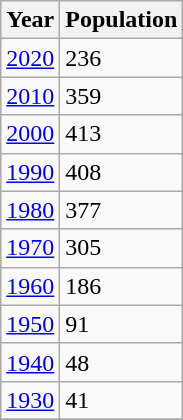<table class="wikitable">
<tr>
<th>Year</th>
<th>Population</th>
</tr>
<tr>
<td><a href='#'>2020</a></td>
<td>236</td>
</tr>
<tr>
<td><a href='#'>2010</a></td>
<td>359</td>
</tr>
<tr>
<td><a href='#'>2000</a></td>
<td>413</td>
</tr>
<tr>
<td><a href='#'>1990</a></td>
<td>408</td>
</tr>
<tr>
<td><a href='#'>1980</a></td>
<td>377</td>
</tr>
<tr>
<td><a href='#'>1970</a></td>
<td>305</td>
</tr>
<tr>
<td><a href='#'>1960</a></td>
<td>186</td>
</tr>
<tr>
<td><a href='#'>1950</a></td>
<td>91</td>
</tr>
<tr>
<td><a href='#'>1940</a></td>
<td>48</td>
</tr>
<tr>
<td><a href='#'>1930</a></td>
<td>41</td>
</tr>
<tr>
</tr>
</table>
